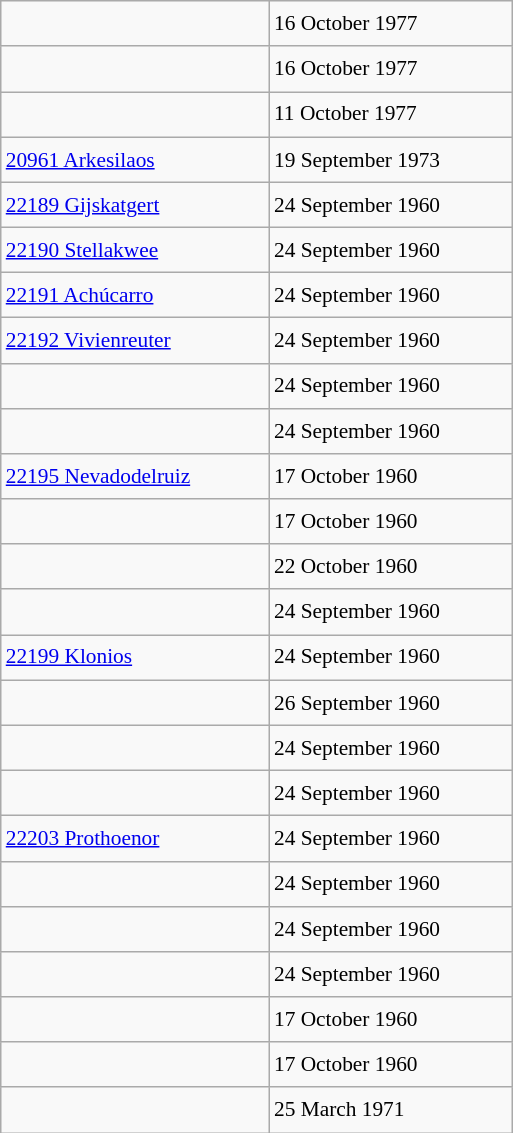<table class="wikitable" style="font-size: 89%; float: left; width: 24em; margin-right: 1em; line-height: 1.65em">
<tr>
<td></td>
<td>16 October 1977</td>
</tr>
<tr>
<td></td>
<td>16 October 1977</td>
</tr>
<tr>
<td></td>
<td>11 October 1977</td>
</tr>
<tr>
<td><a href='#'>20961 Arkesilaos</a></td>
<td>19 September 1973</td>
</tr>
<tr>
<td><a href='#'>22189 Gijskatgert</a></td>
<td>24 September 1960</td>
</tr>
<tr>
<td><a href='#'>22190 Stellakwee</a></td>
<td>24 September 1960</td>
</tr>
<tr>
<td><a href='#'>22191 Achúcarro</a></td>
<td>24 September 1960</td>
</tr>
<tr>
<td><a href='#'>22192 Vivienreuter</a></td>
<td>24 September 1960</td>
</tr>
<tr>
<td></td>
<td>24 September 1960</td>
</tr>
<tr>
<td></td>
<td>24 September 1960</td>
</tr>
<tr>
<td><a href='#'>22195 Nevadodelruiz</a></td>
<td>17 October 1960</td>
</tr>
<tr>
<td></td>
<td>17 October 1960</td>
</tr>
<tr>
<td></td>
<td>22 October 1960</td>
</tr>
<tr>
<td></td>
<td>24 September 1960</td>
</tr>
<tr>
<td><a href='#'>22199 Klonios</a></td>
<td>24 September 1960</td>
</tr>
<tr>
<td></td>
<td>26 September 1960</td>
</tr>
<tr>
<td></td>
<td>24 September 1960</td>
</tr>
<tr>
<td></td>
<td>24 September 1960</td>
</tr>
<tr>
<td><a href='#'>22203 Prothoenor</a></td>
<td>24 September 1960</td>
</tr>
<tr>
<td></td>
<td>24 September 1960</td>
</tr>
<tr>
<td></td>
<td>24 September 1960</td>
</tr>
<tr>
<td></td>
<td>24 September 1960</td>
</tr>
<tr>
<td></td>
<td>17 October 1960</td>
</tr>
<tr>
<td></td>
<td>17 October 1960</td>
</tr>
<tr>
<td></td>
<td>25 March 1971</td>
</tr>
</table>
